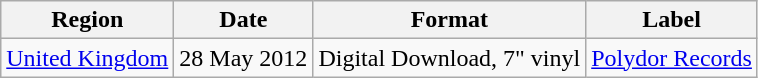<table class=wikitable>
<tr>
<th scope="col">Region</th>
<th scope="col">Date</th>
<th scope="col">Format</th>
<th scope="col">Label</th>
</tr>
<tr>
<td><a href='#'>United Kingdom</a></td>
<td>28 May 2012</td>
<td scope="row">Digital Download, 7" vinyl</td>
<td><a href='#'>Polydor Records</a></td>
</tr>
</table>
